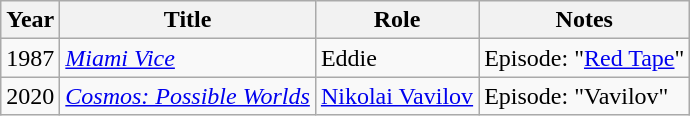<table class="wikitable sortable">
<tr>
<th>Year</th>
<th>Title</th>
<th>Role</th>
<th class="unsortable">Notes</th>
</tr>
<tr>
<td>1987</td>
<td><em><a href='#'>Miami Vice</a></em></td>
<td>Eddie</td>
<td>Episode: "<a href='#'>Red Tape</a>"</td>
</tr>
<tr>
<td>2020</td>
<td><em><a href='#'>Cosmos: Possible Worlds</a></em></td>
<td><a href='#'>Nikolai Vavilov</a></td>
<td>Episode: "Vavilov"</td>
</tr>
</table>
